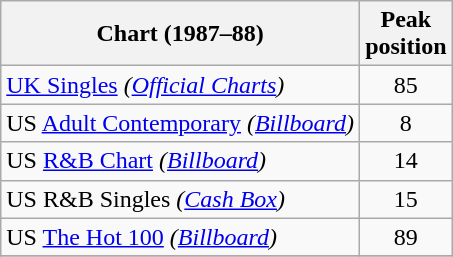<table class="wikitable sortable">
<tr>
<th>Chart (1987–88)</th>
<th>Peak<br>position</th>
</tr>
<tr>
<td><a href='#'>UK Singles</a> <em>(<a href='#'>Official Charts</a>)</em></td>
<td style="text-align:center;">85</td>
</tr>
<tr>
<td>US <a href='#'>Adult Contemporary</a> <em>(<a href='#'>Billboard</a>)</em></td>
<td style="text-align:center;">8</td>
</tr>
<tr>
<td>US <a href='#'>R&B Chart</a> <em>(<a href='#'>Billboard</a>)</em></td>
<td style="text-align:center;">14</td>
</tr>
<tr>
<td>US R&B Singles <em>(<a href='#'>Cash Box</a>)</em></td>
<td style="text-align:center;">15</td>
</tr>
<tr>
<td>US <a href='#'>The Hot 100</a> <em>(<a href='#'>Billboard</a>)</em></td>
<td style="text-align:center;">89</td>
</tr>
<tr>
</tr>
</table>
